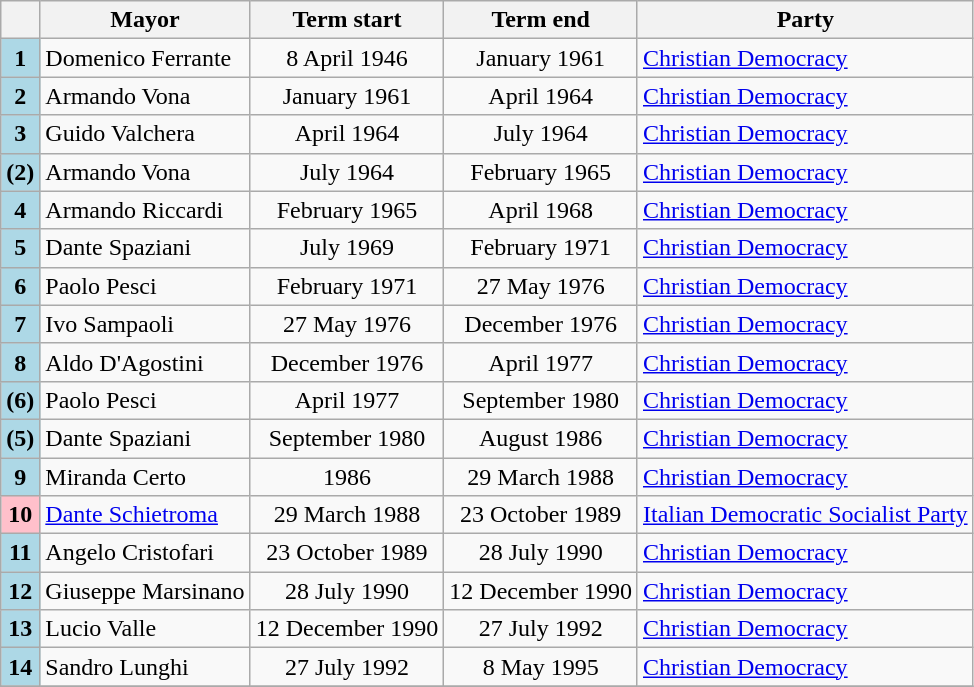<table class="wikitable">
<tr>
<th class=unsortable> </th>
<th>Mayor</th>
<th>Term start</th>
<th>Term end</th>
<th>Party</th>
</tr>
<tr>
<th style="background:#ADD8E6;">1</th>
<td>Domenico Ferrante</td>
<td align=center>8 April 1946</td>
<td align=center>January 1961</td>
<td><a href='#'>Christian Democracy</a></td>
</tr>
<tr>
<th style="background:#ADD8E6;">2</th>
<td>Armando Vona</td>
<td align=center>January 1961</td>
<td align=center>April 1964</td>
<td><a href='#'>Christian Democracy</a></td>
</tr>
<tr>
<th style="background:#ADD8E6;">3</th>
<td>Guido Valchera</td>
<td align=center>April 1964</td>
<td align=center>July 1964</td>
<td><a href='#'>Christian Democracy</a></td>
</tr>
<tr>
<th style="background:#ADD8E6;">(2)</th>
<td>Armando Vona</td>
<td align=center>July 1964</td>
<td align=center>February 1965</td>
<td><a href='#'>Christian Democracy</a></td>
</tr>
<tr>
<th style="background:#ADD8E6;">4</th>
<td>Armando Riccardi</td>
<td align=center>February 1965</td>
<td align=center>April 1968</td>
<td><a href='#'>Christian Democracy</a></td>
</tr>
<tr>
<th style="background:#ADD8E6;">5</th>
<td>Dante Spaziani</td>
<td align=center>July 1969</td>
<td align=center>February 1971</td>
<td><a href='#'>Christian Democracy</a></td>
</tr>
<tr>
<th style="background:#ADD8E6;">6</th>
<td>Paolo Pesci</td>
<td align=center>February 1971</td>
<td align=center>27 May 1976</td>
<td><a href='#'>Christian Democracy</a></td>
</tr>
<tr>
<th style="background:#ADD8E6;">7</th>
<td>Ivo Sampaoli</td>
<td align=center>27 May 1976</td>
<td align=center>December 1976</td>
<td><a href='#'>Christian Democracy</a></td>
</tr>
<tr>
<th style="background:#ADD8E6;">8</th>
<td>Aldo D'Agostini</td>
<td align=center>December 1976</td>
<td align=center>April 1977</td>
<td><a href='#'>Christian Democracy</a></td>
</tr>
<tr>
<th style="background:#ADD8E6;">(6)</th>
<td>Paolo Pesci</td>
<td align=center>April 1977</td>
<td align=center>September 1980</td>
<td><a href='#'>Christian Democracy</a></td>
</tr>
<tr>
<th style="background:#ADD8E6;">(5)</th>
<td>Dante Spaziani</td>
<td align=center>September 1980</td>
<td align=center>August 1986</td>
<td><a href='#'>Christian Democracy</a></td>
</tr>
<tr>
<th style="background:#ADD8E6;">9</th>
<td>Miranda Certo</td>
<td align=center>1986</td>
<td align=center>29 March 1988</td>
<td><a href='#'>Christian Democracy</a></td>
</tr>
<tr>
<th style="background:#FFC0CB;">10</th>
<td><a href='#'>Dante Schietroma</a></td>
<td align=center>29 March 1988</td>
<td align=center>23 October 1989</td>
<td><a href='#'>Italian Democratic Socialist Party</a></td>
</tr>
<tr>
<th style="background:#ADD8E6;">11</th>
<td>Angelo Cristofari</td>
<td align=center>23 October 1989</td>
<td align=center>28 July 1990</td>
<td><a href='#'>Christian Democracy</a></td>
</tr>
<tr>
<th style="background:#ADD8E6;">12</th>
<td>Giuseppe Marsinano</td>
<td align=center>28 July 1990</td>
<td align=center>12 December 1990</td>
<td><a href='#'>Christian Democracy</a></td>
</tr>
<tr>
<th style="background:#ADD8E6;">13</th>
<td>Lucio Valle</td>
<td align=center>12 December 1990</td>
<td align=center>27 July 1992</td>
<td><a href='#'>Christian Democracy</a></td>
</tr>
<tr>
<th style="background:#ADD8E6;">14</th>
<td>Sandro Lunghi</td>
<td align=center>27 July 1992</td>
<td align=center>8 May 1995</td>
<td><a href='#'>Christian Democracy</a></td>
</tr>
<tr>
</tr>
</table>
